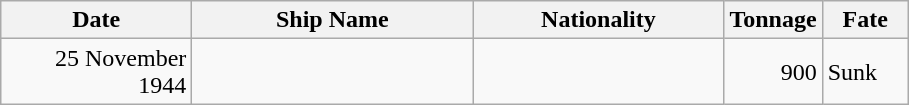<table class="wikitable sortable">
<tr>
<th width="120px">Date</th>
<th width="180px">Ship Name</th>
<th width="160px">Nationality</th>
<th width="25px">Tonnage</th>
<th width="50px">Fate</th>
</tr>
<tr>
<td align="right">25 November 1944</td>
<td align="left"></td>
<td align="left"></td>
<td align="right">900</td>
<td align="left">Sunk</td>
</tr>
</table>
